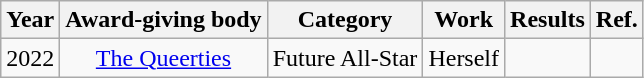<table class="wikitable sortable" >
<tr>
<th>Year</th>
<th>Award-giving body</th>
<th>Category</th>
<th>Work</th>
<th>Results</th>
<th>Ref.</th>
</tr>
<tr>
<td style="text-align:center">2022</td>
<td style="text-align:center"><a href='#'>The Queerties</a></td>
<td style="text-align:center">Future All-Star</td>
<td style="text-align:center">Herself</td>
<td></td>
<td style="text-align:center"></td>
</tr>
</table>
